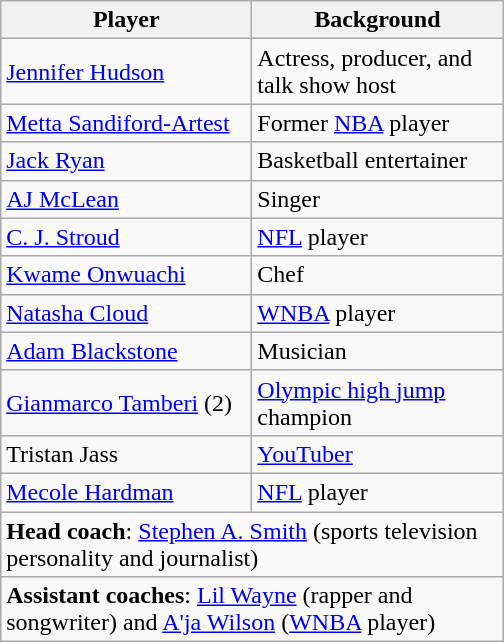<table class="wikitable">
<tr>
<th width=160>Player</th>
<th width=160>Background</th>
</tr>
<tr>
<td><a href='#'>Jennifer Hudson</a></td>
<td>Actress, producer, and talk show host</td>
</tr>
<tr>
<td><a href='#'>Metta Sandiford-Artest</a></td>
<td>Former <a href='#'>NBA</a> player</td>
</tr>
<tr>
<td><a href='#'>Jack Ryan</a></td>
<td>Basketball entertainer</td>
</tr>
<tr>
<td><a href='#'>AJ McLean</a></td>
<td>Singer</td>
</tr>
<tr>
<td><a href='#'>C. J. Stroud</a></td>
<td><a href='#'>NFL</a> player</td>
</tr>
<tr>
<td><a href='#'>Kwame Onwuachi</a></td>
<td>Chef</td>
</tr>
<tr>
<td><a href='#'>Natasha Cloud</a></td>
<td><a href='#'>WNBA</a> player</td>
</tr>
<tr>
<td><a href='#'>Adam Blackstone</a></td>
<td>Musician</td>
</tr>
<tr>
<td><a href='#'>Gianmarco Tamberi</a> (2)</td>
<td><a href='#'>Olympic high jump</a> champion</td>
</tr>
<tr>
<td>Tristan Jass</td>
<td><a href='#'>YouTuber</a></td>
</tr>
<tr>
<td><a href='#'>Mecole Hardman</a></td>
<td><a href='#'>NFL</a> player</td>
</tr>
<tr>
<td colspan="3"><strong>Head coach</strong>: <a href='#'>Stephen A. Smith</a> (sports television personality and journalist)</td>
</tr>
<tr>
<td colspan="3"><strong>Assistant coaches</strong>: <a href='#'>Lil Wayne</a> (rapper and songwriter) and <a href='#'>A'ja Wilson</a> (<a href='#'>WNBA</a> player)</td>
</tr>
</table>
